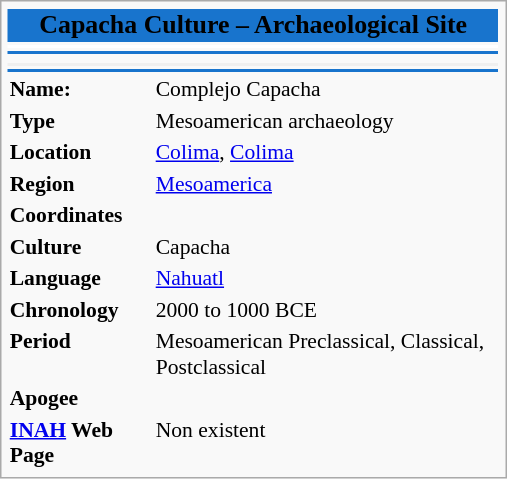<table class="infobox" style="font-size:90%; text-align:left; width:23.5em">
<tr>
<td colspan="3" bgcolor=#1874CD style="text-align: center; font-size: larger;"><span><strong> Capacha Culture – Archaeological Site</strong></span></td>
</tr>
<tr style="vertical-align: top; text-align: center;">
<td colspan=3 bgcolor="#FFFFFF" align="center"></td>
</tr>
<tr>
<td colspan="2" bgcolor=#1874CD></td>
</tr>
<tr>
<td colspan=2></td>
</tr>
<tr>
<td style="background:#efefef;"align="center" colspan="2"></td>
</tr>
<tr>
<td colspan="2" bgcolor=#1874CD></td>
</tr>
<tr>
<td><strong>Name:</strong></td>
<td><span> Complejo Capacha</span></td>
</tr>
<tr>
<td><strong>Type</strong></td>
<td>Mesoamerican archaeology</td>
</tr>
<tr>
<td><strong>Location</strong></td>
<td><a href='#'>Colima</a>, <a href='#'>Colima</a> <br></td>
</tr>
<tr>
<td><strong>Region</strong></td>
<td><a href='#'>Mesoamerica</a></td>
</tr>
<tr>
<td><strong>Coordinates</strong></td>
<td></td>
</tr>
<tr>
<td><strong>Culture</strong></td>
<td>Capacha</td>
</tr>
<tr>
<td><strong>Language</strong></td>
<td><a href='#'>Nahuatl</a></td>
</tr>
<tr>
<td><strong>Chronology</strong></td>
<td>2000 to 1000 BCE</td>
</tr>
<tr>
<td><strong>Period</strong></td>
<td>Mesoamerican Preclassical, Classical, Postclassical</td>
</tr>
<tr>
<td><strong>Apogee</strong></td>
<td></td>
</tr>
<tr>
<td><strong><a href='#'>INAH</a> Web Page</strong></td>
<td>Non existent</td>
</tr>
</table>
